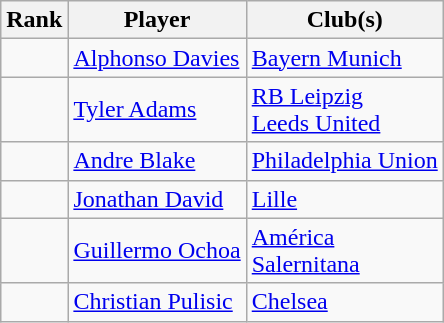<table class="wikitable">
<tr>
<th>Rank</th>
<th>Player</th>
<th>Club(s)</th>
</tr>
<tr>
<td></td>
<td> <a href='#'>Alphonso Davies</a></td>
<td> <a href='#'>Bayern Munich</a></td>
</tr>
<tr>
<td></td>
<td> <a href='#'>Tyler Adams</a></td>
<td> <a href='#'>RB Leipzig</a><br> <a href='#'>Leeds United</a></td>
</tr>
<tr>
<td></td>
<td> <a href='#'>Andre Blake</a></td>
<td> <a href='#'>Philadelphia Union</a></td>
</tr>
<tr>
<td></td>
<td> <a href='#'>Jonathan David</a></td>
<td> <a href='#'>Lille</a></td>
</tr>
<tr>
<td></td>
<td> <a href='#'>Guillermo Ochoa</a></td>
<td> <a href='#'>América</a><br> <a href='#'>Salernitana</a></td>
</tr>
<tr>
<td></td>
<td> <a href='#'>Christian Pulisic</a></td>
<td> <a href='#'>Chelsea</a></td>
</tr>
</table>
